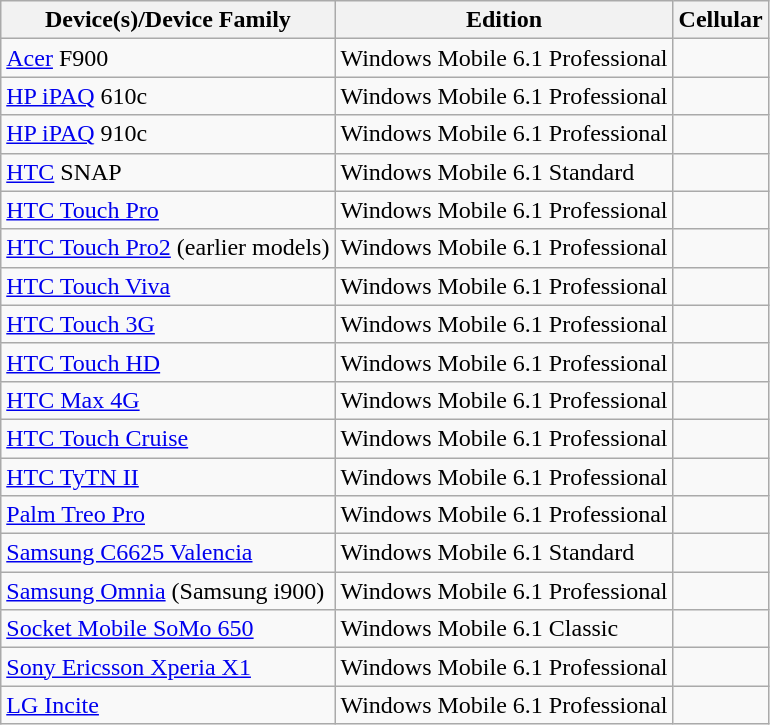<table class="wikitable sortable">
<tr>
<th>Device(s)/Device Family</th>
<th>Edition</th>
<th>Cellular</th>
</tr>
<tr>
<td><a href='#'>Acer</a> F900</td>
<td>Windows Mobile 6.1 Professional</td>
<td></td>
</tr>
<tr>
<td><a href='#'>HP iPAQ</a> 610c</td>
<td>Windows Mobile 6.1 Professional</td>
<td></td>
</tr>
<tr>
<td><a href='#'>HP iPAQ</a> 910c</td>
<td>Windows Mobile 6.1 Professional</td>
<td></td>
</tr>
<tr>
<td><a href='#'>HTC</a> SNAP</td>
<td>Windows Mobile 6.1 Standard</td>
<td></td>
</tr>
<tr>
<td><a href='#'>HTC Touch Pro</a></td>
<td>Windows Mobile 6.1 Professional</td>
<td></td>
</tr>
<tr>
<td><a href='#'>HTC Touch Pro2</a> (earlier models)</td>
<td>Windows Mobile 6.1 Professional</td>
<td></td>
</tr>
<tr>
<td><a href='#'>HTC Touch Viva</a></td>
<td>Windows Mobile 6.1 Professional</td>
<td></td>
</tr>
<tr>
<td><a href='#'>HTC Touch 3G</a></td>
<td>Windows Mobile 6.1 Professional</td>
<td></td>
</tr>
<tr>
<td><a href='#'>HTC Touch HD</a></td>
<td>Windows Mobile 6.1 Professional</td>
<td></td>
</tr>
<tr>
<td><a href='#'>HTC Max 4G</a></td>
<td>Windows Mobile 6.1 Professional</td>
<td></td>
</tr>
<tr>
<td><a href='#'>HTC Touch Cruise</a></td>
<td>Windows Mobile 6.1 Professional</td>
<td></td>
</tr>
<tr>
<td><a href='#'>HTC TyTN II</a></td>
<td>Windows Mobile 6.1 Professional</td>
<td></td>
</tr>
<tr>
<td><a href='#'>Palm Treo Pro</a></td>
<td>Windows Mobile 6.1 Professional</td>
<td></td>
</tr>
<tr>
<td><a href='#'>Samsung C6625 Valencia</a></td>
<td>Windows Mobile 6.1 Standard</td>
<td></td>
</tr>
<tr>
<td><a href='#'>Samsung Omnia</a> (Samsung i900)</td>
<td>Windows Mobile 6.1 Professional</td>
<td></td>
</tr>
<tr>
<td><a href='#'>Socket Mobile SoMo 650</a></td>
<td>Windows Mobile 6.1 Classic</td>
<td></td>
</tr>
<tr>
<td><a href='#'>Sony Ericsson Xperia X1</a></td>
<td>Windows Mobile 6.1 Professional</td>
<td></td>
</tr>
<tr>
<td><a href='#'>LG Incite</a></td>
<td>Windows Mobile 6.1 Professional</td>
<td></td>
</tr>
</table>
